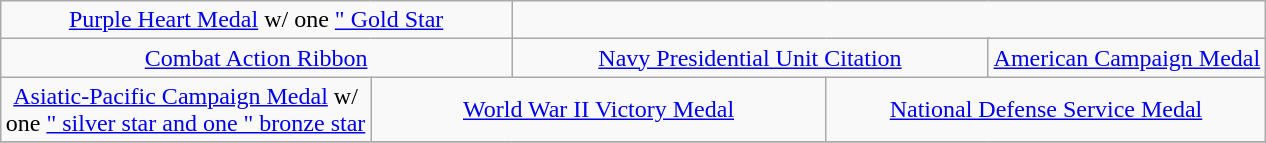<table class="wikitable" style="margin:1em auto; text-align:center;">
<tr>
<td colspan="5"><a href='#'>Purple Heart Medal</a> w/ one <a href='#'>" Gold Star</a></td>
</tr>
<tr>
<td colspan="5"><a href='#'>Combat Action Ribbon</a></td>
<td colspan="3"><a href='#'>Navy Presidential Unit Citation</a></td>
<td colspan="3"><a href='#'>American Campaign Medal</a></td>
</tr>
<tr>
<td colspan="3"><a href='#'>Asiatic-Pacific Campaign Medal</a> w/ <br> one <a href='#'>" silver star and one " bronze star</a></td>
<td colspan="3"><a href='#'>World War II Victory Medal</a></td>
<td colspan="3"><a href='#'>National Defense Service Medal</a></td>
</tr>
<tr>
</tr>
</table>
